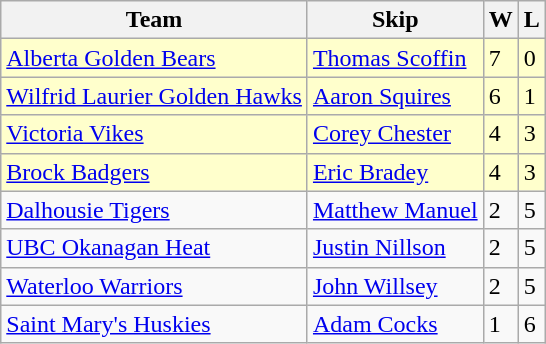<table class=wikitable>
<tr>
<th>Team</th>
<th>Skip</th>
<th>W</th>
<th>L</th>
</tr>
<tr bgcolor=#ffffcc>
<td> <a href='#'>Alberta Golden Bears</a></td>
<td><a href='#'>Thomas Scoffin</a></td>
<td>7</td>
<td>0</td>
</tr>
<tr bgcolor=#ffffcc>
<td> <a href='#'>Wilfrid Laurier Golden Hawks</a></td>
<td><a href='#'>Aaron Squires</a></td>
<td>6</td>
<td>1</td>
</tr>
<tr bgcolor=#ffffcc>
<td> <a href='#'>Victoria Vikes</a></td>
<td><a href='#'>Corey Chester</a></td>
<td>4</td>
<td>3</td>
</tr>
<tr bgcolor=#ffffcc>
<td> <a href='#'>Brock Badgers</a></td>
<td><a href='#'>Eric Bradey</a></td>
<td>4</td>
<td>3</td>
</tr>
<tr>
<td> <a href='#'>Dalhousie Tigers</a></td>
<td><a href='#'>Matthew Manuel</a></td>
<td>2</td>
<td>5</td>
</tr>
<tr>
<td> <a href='#'>UBC Okanagan Heat</a></td>
<td><a href='#'>Justin Nillson</a></td>
<td>2</td>
<td>5</td>
</tr>
<tr>
<td> <a href='#'>Waterloo Warriors</a></td>
<td><a href='#'>John Willsey</a></td>
<td>2</td>
<td>5</td>
</tr>
<tr>
<td> <a href='#'>Saint Mary's Huskies</a></td>
<td><a href='#'>Adam Cocks</a></td>
<td>1</td>
<td>6</td>
</tr>
</table>
